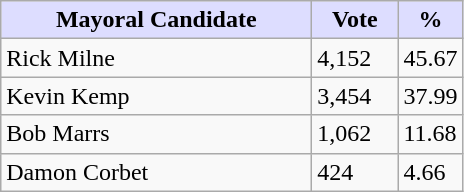<table class="wikitable">
<tr>
<th style="background:#ddf; width:200px;">Mayoral Candidate </th>
<th style="background:#ddf; width:50px;">Vote</th>
<th style="background:#ddf; width:30px;">%</th>
</tr>
<tr>
<td>Rick Milne</td>
<td>4,152</td>
<td>45.67</td>
</tr>
<tr>
<td>Kevin Kemp</td>
<td>3,454</td>
<td>37.99</td>
</tr>
<tr>
<td>Bob Marrs</td>
<td>1,062</td>
<td>11.68</td>
</tr>
<tr>
<td>Damon Corbet</td>
<td>424</td>
<td>4.66</td>
</tr>
</table>
